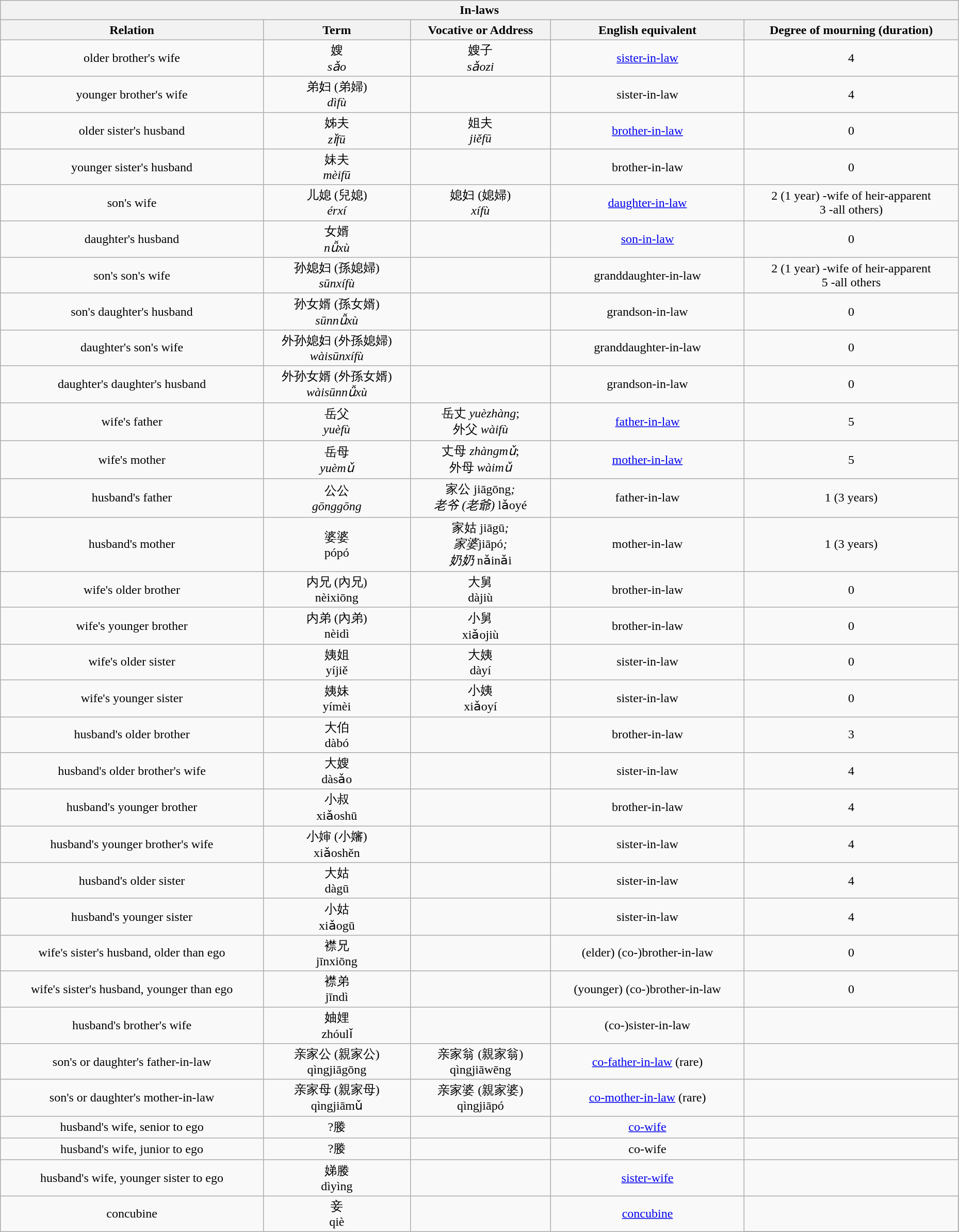<table class="collapsible wikitable collapsed" style="width: 98%; border: #999 solid 1px; text-align: center; margin-bottom: 0;">
<tr>
<th colspan="5">In-laws</th>
</tr>
<tr>
<th>Relation</th>
<th>Term</th>
<th>Vocative or Address</th>
<th>English equivalent</th>
<th>Degree of mourning (duration)</th>
</tr>
<tr>
<td>older brother's wife</td>
<td>嫂<br><em>sǎo</em></td>
<td>嫂子<br><em>sǎozi</em></td>
<td><a href='#'>sister-in-law</a></td>
<td>4</td>
</tr>
<tr>
<td>younger brother's wife</td>
<td>弟妇 (弟婦) <br><em>dìfù</em></td>
<td></td>
<td>sister-in-law</td>
<td>4</td>
</tr>
<tr>
<td>older sister's husband</td>
<td>姊夫<br><em>zǐfū</em></td>
<td>姐夫<br><em>jiěfū</em></td>
<td><a href='#'>brother-in-law</a></td>
<td>0</td>
</tr>
<tr>
<td>younger sister's husband</td>
<td>妹夫<br><em>mèifū</em></td>
<td></td>
<td>brother-in-law</td>
<td>0</td>
</tr>
<tr>
<td>son's wife</td>
<td>儿媳 (兒媳) <br><em>érxí</em></td>
<td>媳妇 (媳婦) <br><em>xífù</em></td>
<td><a href='#'>daughter-in-law</a></td>
<td>2 (1 year) -wife of heir-apparent<br>3 -all others)</td>
</tr>
<tr>
<td>daughter's husband</td>
<td>女婿<br><em>nǚxù</em></td>
<td></td>
<td><a href='#'>son-in-law</a></td>
<td>0</td>
</tr>
<tr>
<td>son's son's wife</td>
<td>孙媳妇 (孫媳婦) <br><em>sūnxífù</em></td>
<td></td>
<td>granddaughter-in-law</td>
<td>2 (1 year) -wife of heir-apparent<br>5 -all others</td>
</tr>
<tr>
<td>son's daughter's husband</td>
<td>孙女婿  (孫女婿) <br><em>sūnnǚxù</em></td>
<td></td>
<td>grandson-in-law</td>
<td>0</td>
</tr>
<tr>
<td>daughter's son's wife</td>
<td>外孙媳妇 (外孫媳婦) <br><em>wàisūnxífù</em></td>
<td></td>
<td>granddaughter-in-law</td>
<td>0</td>
</tr>
<tr>
<td>daughter's daughter's husband</td>
<td>外孙女婿 (外孫女婿) <br><em>wàisūnnǚxù</em></td>
<td></td>
<td>grandson-in-law</td>
<td>0</td>
</tr>
<tr>
<td>wife's father</td>
<td>岳父<br><em>yuèfù</em></td>
<td>岳丈 <em>yuèzhàng</em>;<br>外父 <em>wàifù</em></td>
<td><a href='#'>father-in-law</a></td>
<td>5</td>
</tr>
<tr>
<td>wife's mother</td>
<td>岳母<br><em>yuèmǔ</em></td>
<td>丈母 <em>zhàngmǔ</em>;<br>外母 <em>wàimǔ</em></td>
<td><a href='#'>mother-in-law</a></td>
<td>5</td>
</tr>
<tr>
<td>husband's father</td>
<td>公公<br><em>gōnggōng</td>
<td>家公 </em>jiāgōng<em>;<br> 老爷 (老爺) </em>lǎoyé<em></td>
<td>father-in-law</td>
<td>1 (3 years)</td>
</tr>
<tr>
<td>husband's mother</td>
<td>婆婆<br></em>pópó<em></td>
<td>家姑 </em>jiāgū<em>;<br>家婆</em>jiāpó<em>;<br>奶奶 </em>nǎinǎi<em></td>
<td>mother-in-law</td>
<td>1 (3 years)</td>
</tr>
<tr>
<td>wife's older brother</td>
<td>内兄 (內兄) <br></em>nèixiōng<em></td>
<td>大舅<br></em>dàjiù<em></td>
<td>brother-in-law</td>
<td>0</td>
</tr>
<tr>
<td>wife's younger brother</td>
<td>内弟 (內弟) <br></em>nèidì<em></td>
<td>小舅<br></em>xiǎojiù<em></td>
<td>brother-in-law</td>
<td>0</td>
</tr>
<tr>
<td>wife's older sister</td>
<td>姨姐 <br></em> yíjiě<em></td>
<td>大姨 <br></em>dàyí<em></td>
<td>sister-in-law</td>
<td>0</td>
</tr>
<tr>
<td>wife's younger sister</td>
<td>姨妹 <br></em>yímèi<em></td>
<td>小姨<br></em>xiǎoyí<em></td>
<td>sister-in-law</td>
<td>0</td>
</tr>
<tr>
<td>husband's older brother</td>
<td>大伯 <br></em>dàbó<em></td>
<td></td>
<td>brother-in-law</td>
<td>3</td>
</tr>
<tr>
<td>husband's older brother's wife</td>
<td>大嫂<br></em>dàsǎo<em></td>
<td></td>
<td>sister-in-law</td>
<td>4</td>
</tr>
<tr>
<td>husband's younger brother</td>
<td>小叔<br></em>xiǎoshū<em></td>
<td></td>
<td>brother-in-law</td>
<td>4</td>
</tr>
<tr>
<td>husband's younger brother's wife</td>
<td>小婶 (小嬸) <br></em>xiǎoshěn<em></td>
<td></td>
<td>sister-in-law</td>
<td>4</td>
</tr>
<tr>
<td>husband's older sister</td>
<td>大姑  <br></em>dàgū<em></td>
<td></td>
<td>sister-in-law</td>
<td>4</td>
</tr>
<tr>
<td>husband's younger sister</td>
<td>小姑 <br></em>xiǎogū<em></td>
<td></td>
<td>sister-in-law</td>
<td>4</td>
</tr>
<tr>
<td>wife's sister's husband, older than ego</td>
<td>襟兄 <br></em>jīnxiōng<em></td>
<td></td>
<td>(elder) (co-)brother-in-law</td>
<td>0</td>
</tr>
<tr>
<td>wife's sister's husband, younger than ego</td>
<td>襟弟 <br></em>jīndì<em></td>
<td></td>
<td>(younger) (co-)brother-in-law</td>
<td>0</td>
</tr>
<tr>
<td>husband's brother's wife</td>
<td>妯娌 <br></em>zhóulǐ <em></td>
<td></td>
<td>(co-)sister-in-law</td>
<td></td>
</tr>
<tr>
<td>son's or daughter's father-in-law</td>
<td>亲家公 (親家公) <br></em>qìngjiāgōng<em></td>
<td>亲家翁 (親家翁) <br></em>qìngjiāwēng<em></td>
<td><a href='#'>co-father-in-law</a> (rare)</td>
<td></td>
</tr>
<tr>
<td>son's or daughter's mother-in-law</td>
<td>亲家母 (親家母) <br></em>qìngjiāmǔ <em></td>
<td>亲家婆 (親家婆) <br></em>qìngjiāpó<em></td>
<td><a href='#'>co-mother-in-law</a> (rare)</td>
<td></td>
</tr>
<tr>
<td>husband's wife, senior to ego</td>
<td>?媵</td>
<td></td>
<td><a href='#'>co-wife</a></td>
<td></td>
</tr>
<tr>
<td>husband's wife, junior to ego</td>
<td>?媵</td>
<td></td>
<td>co-wife</td>
</tr>
<tr>
<td>husband's wife, younger sister to ego</td>
<td>娣媵 <br></em>dìyìng<em></td>
<td></td>
<td><a href='#'>sister-wife</a></td>
<td></td>
</tr>
<tr>
<td>concubine</td>
<td>妾<br></em>qiè<em></td>
<td></td>
<td><a href='#'>concubine</a></td>
</tr>
</table>
